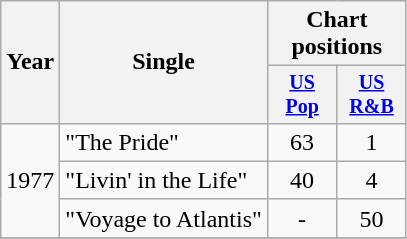<table class="wikitable" style="text-align:center;">
<tr>
<th rowspan="2">Year</th>
<th rowspan="2">Single</th>
<th colspan="2">Chart positions</th>
</tr>
<tr style="font-size:smaller;">
<th width="40"><a href='#'>US<br>Pop</a></th>
<th width="40"><a href='#'>US<br>R&B</a></th>
</tr>
<tr>
<td rowspan="3">1977</td>
<td align="left">"The Pride"</td>
<td>63</td>
<td>1</td>
</tr>
<tr>
<td align="left">"Livin' in the Life"</td>
<td>40</td>
<td>4</td>
</tr>
<tr>
<td align="left">"Voyage to Atlantis"</td>
<td>-</td>
<td>50</td>
</tr>
<tr>
</tr>
</table>
